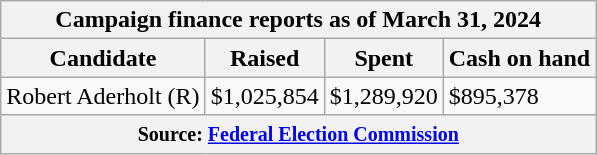<table class="wikitable sortable">
<tr>
<th colspan=4>Campaign finance reports as of March 31, 2024</th>
</tr>
<tr style="text-align:center;">
<th>Candidate</th>
<th>Raised</th>
<th>Spent</th>
<th>Cash on hand</th>
</tr>
<tr>
<td>Robert Aderholt (R)</td>
<td>$1,025,854</td>
<td>$1,289,920</td>
<td>$895,378</td>
</tr>
<tr>
<th colspan="4"><small>Source: <a href='#'>Federal Election Commission</a></small></th>
</tr>
</table>
